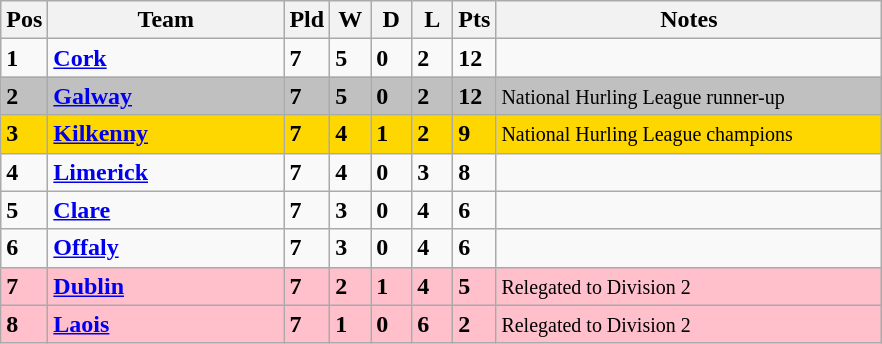<table class="wikitable" style="text-align: centre;">
<tr>
<th width=20>Pos</th>
<th width=150>Team</th>
<th width=20>Pld</th>
<th width=20>W</th>
<th width=20>D</th>
<th width=20>L</th>
<th width=20>Pts</th>
<th width=250>Notes</th>
</tr>
<tr style>
<td><strong>1</strong></td>
<td align=left><strong> <a href='#'>Cork</a> </strong></td>
<td><strong>7</strong></td>
<td><strong>5</strong></td>
<td><strong>0</strong></td>
<td><strong>2</strong></td>
<td><strong>12</strong></td>
<td></td>
</tr>
<tr style="background:silver;">
<td><strong>2</strong></td>
<td align=left><strong> <a href='#'>Galway</a> </strong></td>
<td><strong>7</strong></td>
<td><strong>5</strong></td>
<td><strong>0</strong></td>
<td><strong>2</strong></td>
<td><strong>12</strong></td>
<td><small> National Hurling League runner-up</small></td>
</tr>
<tr style="background:gold;">
<td><strong>3</strong></td>
<td align=left><strong> <a href='#'>Kilkenny</a></strong></td>
<td><strong>7</strong></td>
<td><strong>4</strong></td>
<td><strong>1</strong></td>
<td><strong>2</strong></td>
<td><strong>9</strong></td>
<td><small> National Hurling League champions</small></td>
</tr>
<tr style>
<td><strong>4</strong></td>
<td align=left><strong> <a href='#'>Limerick</a> </strong></td>
<td><strong>7</strong></td>
<td><strong>4</strong></td>
<td><strong>0</strong></td>
<td><strong>3</strong></td>
<td><strong>8</strong></td>
<td></td>
</tr>
<tr style>
<td><strong>5</strong></td>
<td align=left><strong> <a href='#'>Clare</a> </strong></td>
<td><strong>7</strong></td>
<td><strong>3</strong></td>
<td><strong>0</strong></td>
<td><strong>4</strong></td>
<td><strong>6</strong></td>
<td></td>
</tr>
<tr>
<td><strong>6</strong></td>
<td align=left><strong> <a href='#'>Offaly</a> </strong></td>
<td><strong>7</strong></td>
<td><strong>3</strong></td>
<td><strong>0</strong></td>
<td><strong>4</strong></td>
<td><strong>6</strong></td>
<td></td>
</tr>
<tr style="background:#FFC0CB;">
<td><strong>7</strong></td>
<td align=left><strong> <a href='#'>Dublin</a></strong></td>
<td><strong>7</strong></td>
<td><strong>2</strong></td>
<td><strong>1</strong></td>
<td><strong>4</strong></td>
<td><strong>5</strong></td>
<td><small> Relegated to Division 2</small></td>
</tr>
<tr style="background:#FFC0CB;">
<td><strong>8</strong></td>
<td align=left><strong> <a href='#'>Laois</a></strong></td>
<td><strong>7</strong></td>
<td><strong>1</strong></td>
<td><strong>0</strong></td>
<td><strong>6</strong></td>
<td><strong>2</strong></td>
<td><small> Relegated to Division 2</small></td>
</tr>
</table>
